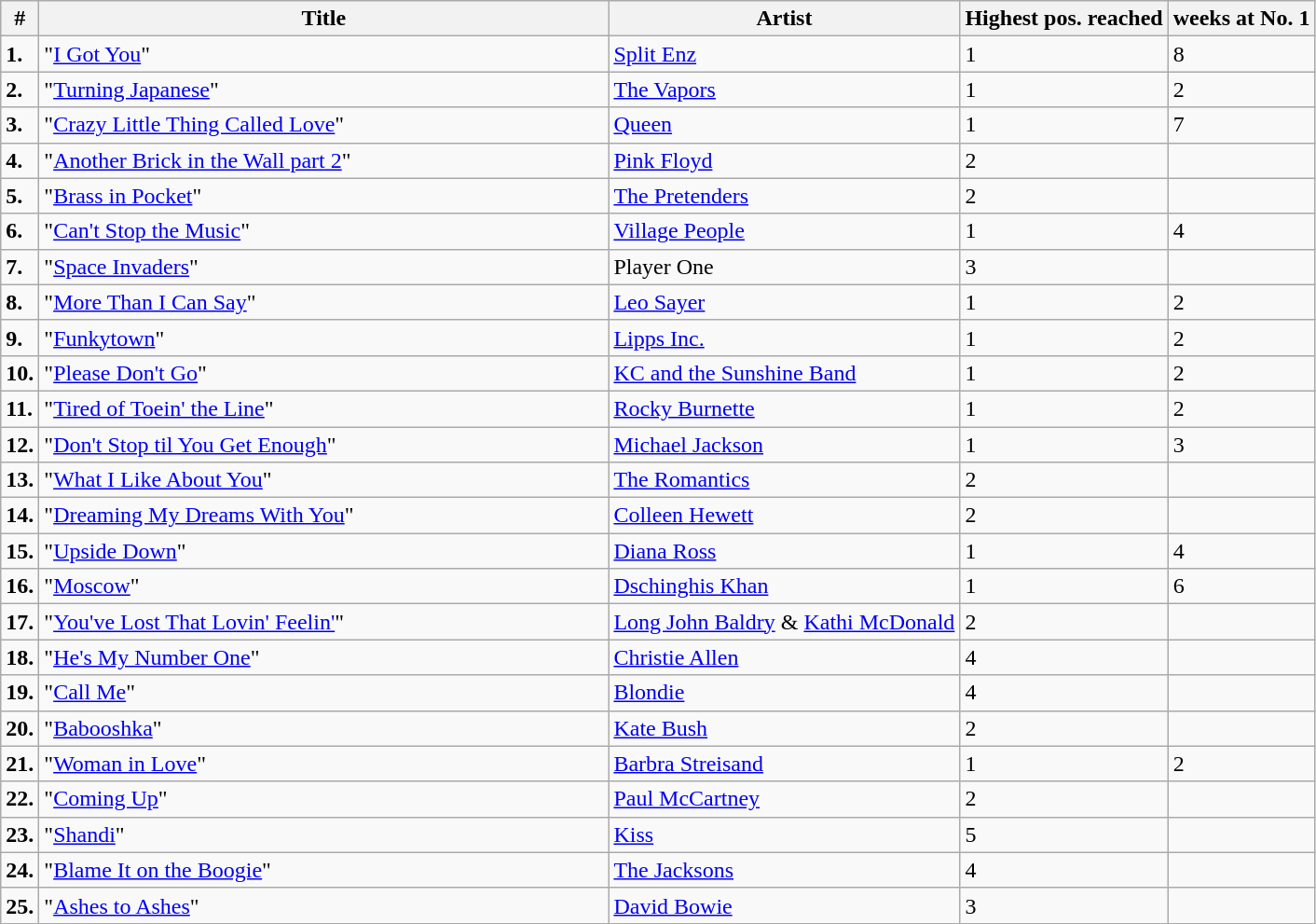<table class="wikitable sortable">
<tr>
<th>#</th>
<th width="400">Title</th>
<th>Artist</th>
<th>Highest pos. reached</th>
<th>weeks at No. 1</th>
</tr>
<tr>
<td><strong>1.</strong></td>
<td>"<a href='#'>I Got You</a>"</td>
<td><a href='#'>Split Enz</a></td>
<td>1</td>
<td>8</td>
</tr>
<tr>
<td><strong>2.</strong></td>
<td>"<a href='#'>Turning Japanese</a>"</td>
<td><a href='#'>The Vapors</a></td>
<td>1</td>
<td>2</td>
</tr>
<tr>
<td><strong>3.</strong></td>
<td>"<a href='#'>Crazy Little Thing Called Love</a>"</td>
<td><a href='#'>Queen</a></td>
<td>1</td>
<td>7</td>
</tr>
<tr>
<td><strong>4.</strong></td>
<td>"<a href='#'>Another Brick in the Wall part 2</a>"</td>
<td><a href='#'>Pink Floyd</a></td>
<td>2</td>
<td></td>
</tr>
<tr>
<td><strong>5.</strong></td>
<td>"<a href='#'>Brass in Pocket</a>"</td>
<td><a href='#'>The Pretenders</a></td>
<td>2</td>
<td></td>
</tr>
<tr>
<td><strong>6.</strong></td>
<td>"<a href='#'>Can't Stop the Music</a>"</td>
<td><a href='#'>Village People</a></td>
<td>1</td>
<td>4</td>
</tr>
<tr>
<td><strong>7.</strong></td>
<td>"<a href='#'>Space Invaders</a>"</td>
<td>Player One</td>
<td>3</td>
<td></td>
</tr>
<tr>
<td><strong>8.</strong></td>
<td>"<a href='#'>More Than I Can Say</a>"</td>
<td><a href='#'>Leo Sayer</a></td>
<td>1</td>
<td>2</td>
</tr>
<tr>
<td><strong>9.</strong></td>
<td>"<a href='#'>Funkytown</a>"</td>
<td><a href='#'>Lipps Inc.</a></td>
<td>1</td>
<td>2</td>
</tr>
<tr>
<td><strong>10.</strong></td>
<td>"<a href='#'>Please Don't Go</a>"</td>
<td><a href='#'>KC and the Sunshine Band</a></td>
<td>1</td>
<td>2</td>
</tr>
<tr>
<td><strong>11.</strong></td>
<td>"<a href='#'>Tired of Toein' the Line</a>"</td>
<td><a href='#'>Rocky Burnette</a></td>
<td>1</td>
<td>2</td>
</tr>
<tr>
<td><strong>12.</strong></td>
<td>"<a href='#'>Don't Stop til You Get Enough</a>"</td>
<td><a href='#'>Michael Jackson</a></td>
<td>1</td>
<td>3</td>
</tr>
<tr>
<td><strong>13.</strong></td>
<td>"<a href='#'>What I Like About You</a>"</td>
<td><a href='#'>The Romantics</a></td>
<td>2</td>
<td></td>
</tr>
<tr>
<td><strong>14.</strong></td>
<td>"<a href='#'>Dreaming My Dreams With You</a>"</td>
<td><a href='#'>Colleen Hewett</a></td>
<td>2</td>
<td></td>
</tr>
<tr>
<td><strong>15.</strong></td>
<td>"<a href='#'>Upside Down</a>"</td>
<td><a href='#'>Diana Ross</a></td>
<td>1</td>
<td>4</td>
</tr>
<tr>
<td><strong>16.</strong></td>
<td>"<a href='#'>Moscow</a>"</td>
<td><a href='#'>Dschinghis Khan</a></td>
<td>1</td>
<td>6</td>
</tr>
<tr>
<td><strong>17.</strong></td>
<td>"<a href='#'>You've Lost That Lovin' Feelin'</a>"</td>
<td><a href='#'>Long John Baldry</a> & <a href='#'>Kathi McDonald</a></td>
<td>2</td>
<td></td>
</tr>
<tr>
<td><strong>18.</strong></td>
<td>"<a href='#'>He's My Number One</a>"</td>
<td><a href='#'>Christie Allen</a></td>
<td>4</td>
<td></td>
</tr>
<tr>
<td><strong>19.</strong></td>
<td>"<a href='#'>Call Me</a>"</td>
<td><a href='#'>Blondie</a></td>
<td>4</td>
<td></td>
</tr>
<tr>
<td><strong>20.</strong></td>
<td>"<a href='#'>Babooshka</a>"</td>
<td><a href='#'>Kate Bush</a></td>
<td>2</td>
<td></td>
</tr>
<tr>
<td><strong>21.</strong></td>
<td>"<a href='#'>Woman in Love</a>"</td>
<td><a href='#'>Barbra Streisand</a></td>
<td>1</td>
<td>2</td>
</tr>
<tr>
<td><strong>22.</strong></td>
<td>"<a href='#'>Coming Up</a>"</td>
<td><a href='#'>Paul McCartney</a></td>
<td>2</td>
<td></td>
</tr>
<tr>
<td><strong>23.</strong></td>
<td>"<a href='#'>Shandi</a>"</td>
<td><a href='#'>Kiss</a></td>
<td>5</td>
<td></td>
</tr>
<tr>
<td><strong>24.</strong></td>
<td>"<a href='#'>Blame It on the Boogie</a>"</td>
<td><a href='#'>The Jacksons</a></td>
<td>4</td>
<td></td>
</tr>
<tr>
<td><strong>25.</strong></td>
<td>"<a href='#'>Ashes to Ashes</a>"</td>
<td><a href='#'>David Bowie</a></td>
<td>3</td>
<td></td>
</tr>
</table>
